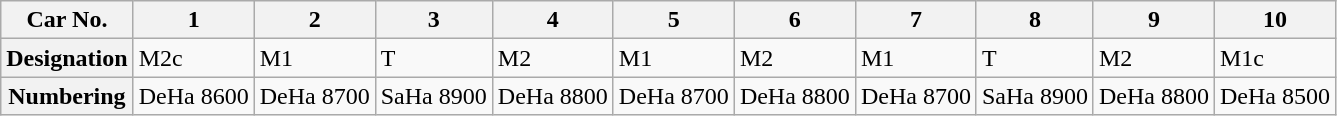<table class="wikitable">
<tr>
<th>Car No.</th>
<th>1</th>
<th>2</th>
<th>3</th>
<th>4</th>
<th>5</th>
<th>6</th>
<th>7</th>
<th>8</th>
<th>9</th>
<th>10</th>
</tr>
<tr>
<th>Designation</th>
<td>M2c</td>
<td>M1</td>
<td>T</td>
<td>M2</td>
<td>M1</td>
<td>M2</td>
<td>M1</td>
<td>T</td>
<td>M2</td>
<td>M1c</td>
</tr>
<tr>
<th>Numbering</th>
<td>DeHa 8600</td>
<td>DeHa 8700</td>
<td>SaHa 8900</td>
<td>DeHa 8800</td>
<td>DeHa 8700</td>
<td>DeHa 8800</td>
<td>DeHa 8700</td>
<td>SaHa 8900</td>
<td>DeHa 8800</td>
<td>DeHa 8500</td>
</tr>
</table>
